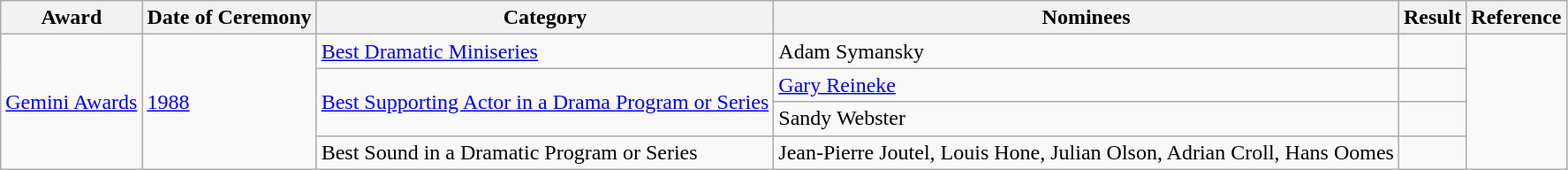<table class="wikitable">
<tr>
<th>Award</th>
<th>Date of Ceremony</th>
<th>Category</th>
<th>Nominees</th>
<th>Result</th>
<th>Reference</th>
</tr>
<tr>
<td rowspan="4"><a href='#'>Gemini Awards</a></td>
<td rowspan="4"><a href='#'>1988</a></td>
<td><a href='#'>Best Dramatic Miniseries</a></td>
<td>Adam Symansky</td>
<td></td>
<td rowspan=4></td>
</tr>
<tr>
<td rowspan=2><a href='#'>Best Supporting Actor in a Drama Program or Series</a></td>
<td><a href='#'>Gary Reineke</a></td>
<td></td>
</tr>
<tr>
<td>Sandy Webster</td>
<td></td>
</tr>
<tr>
<td>Best Sound in a Dramatic Program or Series</td>
<td>Jean-Pierre Joutel, Louis Hone, Julian Olson, Adrian Croll, Hans Oomes</td>
<td></td>
</tr>
</table>
